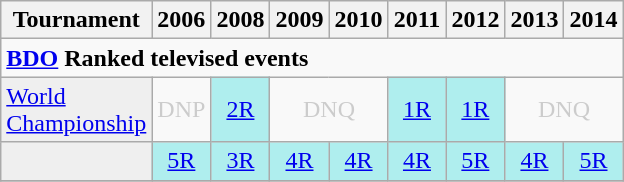<table class="wikitable" style="width:20%; margin:0">
<tr>
<th>Tournament</th>
<th>2006</th>
<th>2008</th>
<th>2009</th>
<th>2010</th>
<th>2011</th>
<th>2012</th>
<th>2013</th>
<th>2014</th>
</tr>
<tr>
<td colspan="31" align="left"><strong><a href='#'>BDO</a> Ranked televised events</strong></td>
</tr>
<tr>
<td style="background:#efefef;"><a href='#'>World Championship</a></td>
<td style="text-align:center; color:#ccc;">DNP</td>
<td style="text-align:center; background:#afeeee;"><a href='#'>2R</a></td>
<td colspan="2" style="text-align:center; color:#ccc;">DNQ</td>
<td style="text-align:center; background:#afeeee;"><a href='#'>1R</a></td>
<td style="text-align:center; background:#afeeee;"><a href='#'>1R</a></td>
<td colspan="2" style="text-align:center; color:#ccc;">DNQ</td>
</tr>
<tr>
<td style="background:#efefef;" align=left></td>
<td style="text-align:center; background:#afeeee;"><a href='#'>5R</a></td>
<td style="text-align:center; background:#afeeee;"><a href='#'>3R</a></td>
<td style="text-align:center; background:#afeeee;"><a href='#'>4R</a></td>
<td style="text-align:center; background:#afeeee;"><a href='#'>4R</a></td>
<td style="text-align:center; background:#afeeee;"><a href='#'>4R</a></td>
<td style="text-align:center; background:#afeeee;"><a href='#'>5R</a></td>
<td style="text-align:center; background:#afeeee;"><a href='#'>4R</a></td>
<td style="text-align:center; background:#afeeee;"><a href='#'>5R</a></td>
</tr>
<tr>
</tr>
</table>
